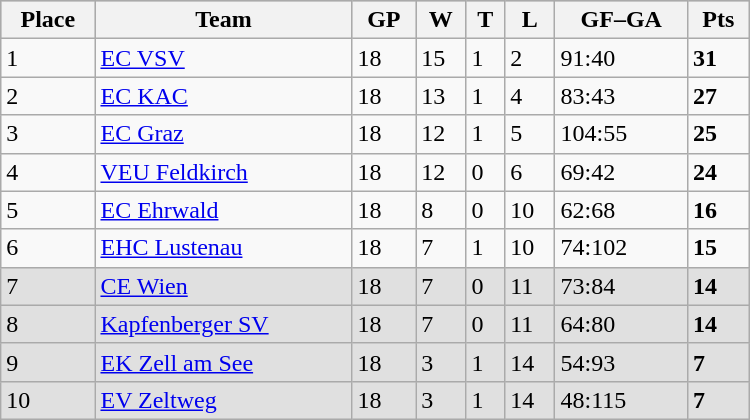<table class="wikitable" width="500px">
<tr style="background-color:#c0c0c0;">
<th>Place</th>
<th>Team</th>
<th>GP</th>
<th>W</th>
<th>T</th>
<th>L</th>
<th>GF–GA</th>
<th>Pts</th>
</tr>
<tr>
<td>1</td>
<td><a href='#'>EC VSV</a></td>
<td>18</td>
<td>15</td>
<td>1</td>
<td>2</td>
<td>91:40</td>
<td><strong>31</strong></td>
</tr>
<tr>
<td>2</td>
<td><a href='#'>EC KAC</a></td>
<td>18</td>
<td>13</td>
<td>1</td>
<td>4</td>
<td>83:43</td>
<td><strong>27</strong></td>
</tr>
<tr>
<td>3</td>
<td><a href='#'>EC Graz</a></td>
<td>18</td>
<td>12</td>
<td>1</td>
<td>5</td>
<td>104:55</td>
<td><strong>25</strong></td>
</tr>
<tr>
<td>4</td>
<td><a href='#'>VEU Feldkirch</a></td>
<td>18</td>
<td>12</td>
<td>0</td>
<td>6</td>
<td>69:42</td>
<td><strong>24</strong></td>
</tr>
<tr>
<td>5</td>
<td><a href='#'>EC Ehrwald</a></td>
<td>18</td>
<td>8</td>
<td>0</td>
<td>10</td>
<td>62:68</td>
<td><strong>16</strong></td>
</tr>
<tr>
<td>6</td>
<td><a href='#'>EHC Lustenau</a></td>
<td>18</td>
<td>7</td>
<td>1</td>
<td>10</td>
<td>74:102</td>
<td><strong>15</strong></td>
</tr>
<tr bgcolor="#e0e0e0">
<td>7</td>
<td><a href='#'>CE Wien</a></td>
<td>18</td>
<td>7</td>
<td>0</td>
<td>11</td>
<td>73:84</td>
<td><strong>14</strong></td>
</tr>
<tr bgcolor="#e0e0e0">
<td>8</td>
<td><a href='#'>Kapfenberger SV</a></td>
<td>18</td>
<td>7</td>
<td>0</td>
<td>11</td>
<td>64:80</td>
<td><strong>14</strong></td>
</tr>
<tr bgcolor="#e0e0e0">
<td>9</td>
<td><a href='#'>EK Zell am See</a></td>
<td>18</td>
<td>3</td>
<td>1</td>
<td>14</td>
<td>54:93</td>
<td><strong>7</strong></td>
</tr>
<tr bgcolor="#e0e0e0">
<td>10</td>
<td><a href='#'>EV Zeltweg</a></td>
<td>18</td>
<td>3</td>
<td>1</td>
<td>14</td>
<td>48:115</td>
<td><strong>7</strong></td>
</tr>
</table>
